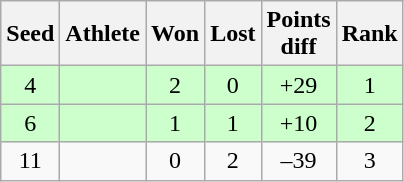<table class="wikitable">
<tr>
<th>Seed</th>
<th>Athlete</th>
<th>Won</th>
<th>Lost</th>
<th>Points<br>diff</th>
<th>Rank</th>
</tr>
<tr bgcolor="#ccffcc">
<td align="center">4</td>
<td><strong></strong></td>
<td align="center">2</td>
<td align="center">0</td>
<td align="center">+29</td>
<td align="center">1</td>
</tr>
<tr bgcolor="#ccffcc">
<td align="center">6</td>
<td><strong></strong></td>
<td align="center">1</td>
<td align="center">1</td>
<td align="center">+10</td>
<td align="center">2</td>
</tr>
<tr>
<td align="center">11</td>
<td></td>
<td align="center">0</td>
<td align="center">2</td>
<td align="center">–39</td>
<td align="center">3</td>
</tr>
</table>
